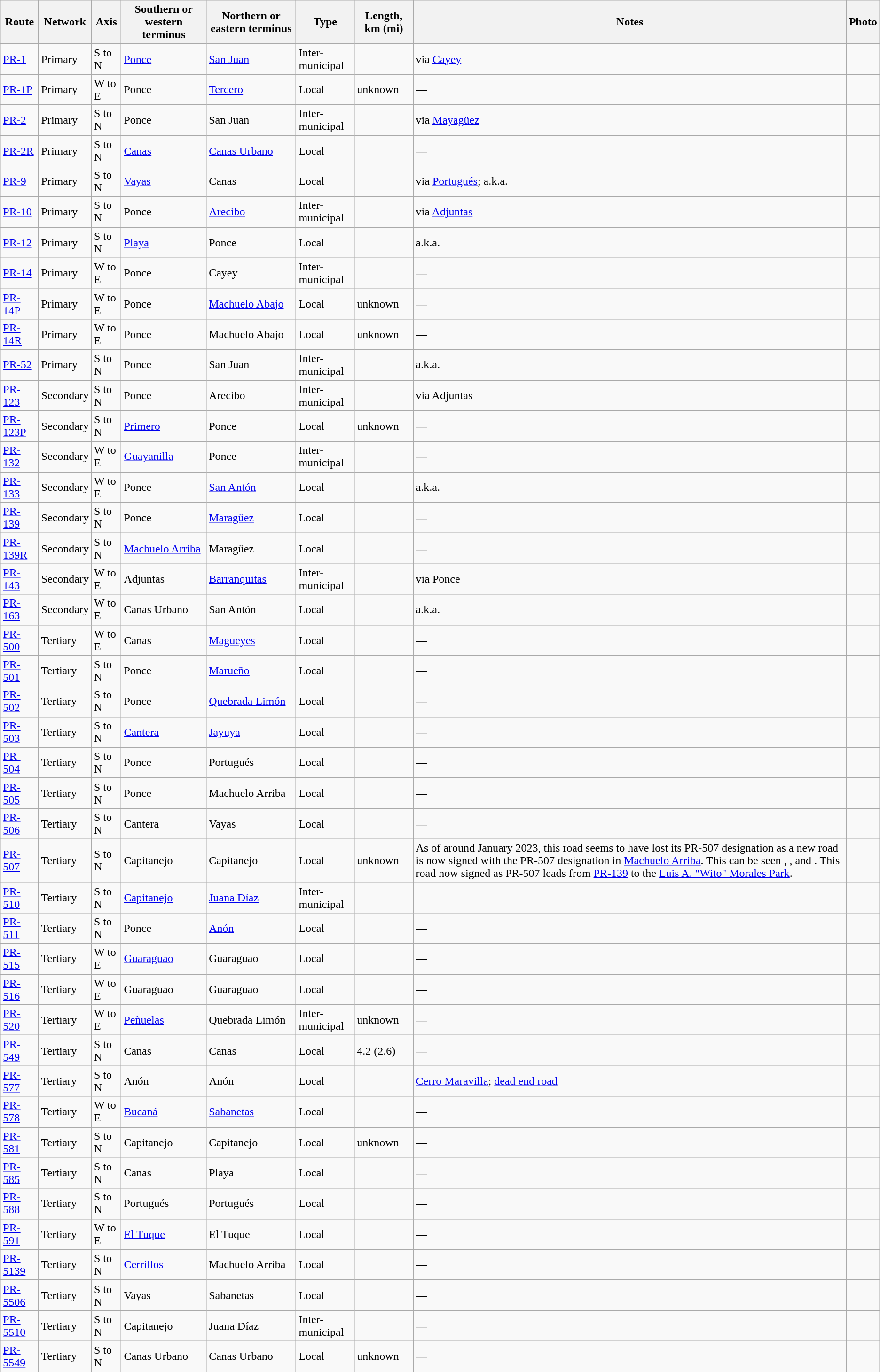<table class="wikitable sortable">
<tr>
<th>Route</th>
<th>Network</th>
<th>Axis</th>
<th>Southern or western terminus</th>
<th>Northern or eastern terminus</th>
<th>Type</th>
<th>Length, km (mi)</th>
<th>Notes</th>
<th>Photo</th>
</tr>
<tr>
<td><a href='#'>PR-1</a></td>
<td>Primary</td>
<td>S to N</td>
<td><a href='#'>Ponce</a></td>
<td><a href='#'>San Juan</a></td>
<td>Inter-municipal</td>
<td></td>
<td>via <a href='#'>Cayey</a></td>
<td></td>
</tr>
<tr>
<td><a href='#'>PR-1P</a></td>
<td>Primary</td>
<td>W to E</td>
<td>Ponce</td>
<td><a href='#'>Tercero</a></td>
<td>Local</td>
<td>unknown</td>
<td>—</td>
<td></td>
</tr>
<tr>
<td><a href='#'>PR-2</a></td>
<td>Primary</td>
<td>S to N</td>
<td>Ponce</td>
<td>San Juan</td>
<td>Inter-municipal</td>
<td></td>
<td>via <a href='#'>Mayagüez</a></td>
<td></td>
</tr>
<tr>
<td><a href='#'>PR-2R</a></td>
<td>Primary</td>
<td>S to N</td>
<td><a href='#'>Canas</a></td>
<td><a href='#'>Canas Urbano</a></td>
<td>Local</td>
<td></td>
<td>—</td>
<td></td>
</tr>
<tr>
<td><a href='#'>PR-9</a></td>
<td>Primary</td>
<td>S to N</td>
<td><a href='#'>Vayas</a></td>
<td>Canas</td>
<td>Local</td>
<td></td>
<td>via <a href='#'>Portugués</a>; a.k.a. </td>
<td></td>
</tr>
<tr>
<td><a href='#'>PR-10</a></td>
<td>Primary</td>
<td>S to N</td>
<td>Ponce</td>
<td><a href='#'>Arecibo</a></td>
<td>Inter-municipal</td>
<td></td>
<td>via <a href='#'>Adjuntas</a></td>
<td></td>
</tr>
<tr>
<td><a href='#'>PR-12</a></td>
<td>Primary</td>
<td>S to N</td>
<td><a href='#'>Playa</a></td>
<td>Ponce</td>
<td>Local</td>
<td></td>
<td>a.k.a. </td>
<td></td>
</tr>
<tr>
<td><a href='#'>PR-14</a></td>
<td>Primary</td>
<td>W to E</td>
<td>Ponce</td>
<td>Cayey</td>
<td>Inter-municipal</td>
<td></td>
<td>—</td>
<td></td>
</tr>
<tr>
<td><a href='#'>PR-14P</a></td>
<td>Primary</td>
<td>W to E</td>
<td>Ponce</td>
<td><a href='#'>Machuelo Abajo</a></td>
<td>Local</td>
<td>unknown</td>
<td>—</td>
<td></td>
</tr>
<tr>
<td><a href='#'>PR-14R</a></td>
<td>Primary</td>
<td>W to E</td>
<td>Ponce</td>
<td>Machuelo Abajo</td>
<td>Local</td>
<td>unknown</td>
<td>—</td>
<td></td>
</tr>
<tr>
<td><a href='#'>PR-52</a></td>
<td>Primary</td>
<td>S to N</td>
<td>Ponce</td>
<td>San Juan</td>
<td>Inter-municipal</td>
<td></td>
<td>a.k.a. </td>
<td></td>
</tr>
<tr>
<td><a href='#'>PR-123</a></td>
<td>Secondary</td>
<td>S to N</td>
<td>Ponce</td>
<td>Arecibo</td>
<td>Inter-municipal</td>
<td></td>
<td>via Adjuntas</td>
<td></td>
</tr>
<tr>
<td><a href='#'>PR-123P</a></td>
<td>Secondary</td>
<td>S to N</td>
<td><a href='#'>Primero</a></td>
<td>Ponce</td>
<td>Local</td>
<td>unknown</td>
<td>—</td>
<td></td>
</tr>
<tr>
<td><a href='#'>PR-132</a></td>
<td>Secondary</td>
<td>W to E</td>
<td><a href='#'>Guayanilla</a></td>
<td>Ponce</td>
<td>Inter-municipal</td>
<td></td>
<td>—</td>
<td></td>
</tr>
<tr>
<td><a href='#'>PR-133</a></td>
<td>Secondary</td>
<td>W to E</td>
<td>Ponce</td>
<td><a href='#'>San Antón</a></td>
<td>Local</td>
<td></td>
<td>a.k.a. </td>
<td></td>
</tr>
<tr>
<td><a href='#'>PR-139</a></td>
<td>Secondary</td>
<td>S to N</td>
<td>Ponce</td>
<td><a href='#'>Maragüez</a></td>
<td>Local</td>
<td></td>
<td>—</td>
<td></td>
</tr>
<tr>
<td><a href='#'>PR-139R</a></td>
<td>Secondary</td>
<td>S to N</td>
<td><a href='#'>Machuelo Arriba</a></td>
<td>Maragüez</td>
<td>Local</td>
<td></td>
<td>—</td>
<td></td>
</tr>
<tr>
<td><a href='#'>PR-143</a></td>
<td>Secondary</td>
<td>W to E</td>
<td>Adjuntas</td>
<td><a href='#'>Barranquitas</a></td>
<td>Inter-municipal</td>
<td></td>
<td>via Ponce</td>
<td></td>
</tr>
<tr>
<td><a href='#'>PR-163</a></td>
<td>Secondary</td>
<td>W to E</td>
<td>Canas Urbano</td>
<td>San Antón</td>
<td>Local</td>
<td></td>
<td>a.k.a. </td>
<td></td>
</tr>
<tr>
<td><a href='#'>PR-500</a></td>
<td>Tertiary</td>
<td>W to E</td>
<td>Canas</td>
<td><a href='#'>Magueyes</a></td>
<td>Local</td>
<td></td>
<td>—</td>
<td></td>
</tr>
<tr>
<td><a href='#'>PR-501</a></td>
<td>Tertiary</td>
<td>S to N</td>
<td>Ponce</td>
<td><a href='#'>Marueño</a></td>
<td>Local</td>
<td></td>
<td>—</td>
<td></td>
</tr>
<tr>
<td><a href='#'>PR-502</a></td>
<td>Tertiary</td>
<td>S to N</td>
<td>Ponce</td>
<td><a href='#'>Quebrada Limón</a></td>
<td>Local</td>
<td></td>
<td>—</td>
<td></td>
</tr>
<tr>
<td><a href='#'>PR-503</a></td>
<td>Tertiary</td>
<td>S to N</td>
<td><a href='#'>Cantera</a></td>
<td><a href='#'>Jayuya</a></td>
<td>Local</td>
<td></td>
<td>—</td>
<td></td>
</tr>
<tr>
<td><a href='#'>PR-504</a></td>
<td>Tertiary</td>
<td>S to N</td>
<td>Ponce</td>
<td>Portugués</td>
<td>Local</td>
<td></td>
<td>—</td>
<td></td>
</tr>
<tr>
<td><a href='#'>PR-505</a></td>
<td>Tertiary</td>
<td>S to N</td>
<td>Ponce</td>
<td>Machuelo Arriba</td>
<td>Local</td>
<td></td>
<td>—</td>
<td></td>
</tr>
<tr>
<td><a href='#'>PR-506</a></td>
<td>Tertiary</td>
<td>S to N</td>
<td>Cantera</td>
<td>Vayas</td>
<td>Local</td>
<td></td>
<td>—</td>
<td></td>
</tr>
<tr>
<td><a href='#'>PR-507</a></td>
<td>Tertiary</td>
<td>S to N</td>
<td>Capitanejo</td>
<td>Capitanejo</td>
<td>Local</td>
<td>unknown</td>
<td>As of around January 2023, this road seems to have lost its PR-507 designation as a new road is now signed with the PR-507 designation in <a href='#'>Machuelo Arriba</a>. This can be seen , , and . This road now signed as PR-507 leads from <a href='#'>PR-139</a> to the <a href='#'>Luis A. "Wito" Morales Park</a>.</td>
<td></td>
</tr>
<tr>
<td><a href='#'>PR-510</a></td>
<td>Tertiary</td>
<td>S to N</td>
<td><a href='#'>Capitanejo</a></td>
<td><a href='#'>Juana Díaz</a></td>
<td>Inter-municipal</td>
<td></td>
<td>—</td>
<td></td>
</tr>
<tr>
<td><a href='#'>PR-511</a></td>
<td>Tertiary</td>
<td>S to N</td>
<td>Ponce</td>
<td><a href='#'>Anón</a></td>
<td>Local</td>
<td></td>
<td>—</td>
<td></td>
</tr>
<tr>
<td><a href='#'>PR-515</a></td>
<td>Tertiary</td>
<td>W to E</td>
<td><a href='#'>Guaraguao</a></td>
<td>Guaraguao</td>
<td>Local</td>
<td></td>
<td>—</td>
<td></td>
</tr>
<tr>
<td><a href='#'>PR-516</a></td>
<td>Tertiary</td>
<td>W to E</td>
<td>Guaraguao</td>
<td>Guaraguao</td>
<td>Local</td>
<td></td>
<td>—</td>
<td></td>
</tr>
<tr>
<td><a href='#'>PR-520</a></td>
<td>Tertiary</td>
<td>W to E</td>
<td><a href='#'>Peñuelas</a></td>
<td>Quebrada Limón</td>
<td>Inter-municipal</td>
<td>unknown</td>
<td>—</td>
<td></td>
</tr>
<tr>
<td><a href='#'>PR-549</a></td>
<td>Tertiary</td>
<td>S to N</td>
<td>Canas</td>
<td>Canas</td>
<td>Local</td>
<td>4.2 (2.6)</td>
<td>—</td>
<td></td>
</tr>
<tr>
<td><a href='#'>PR-577</a></td>
<td>Tertiary</td>
<td>S to N</td>
<td>Anón</td>
<td>Anón</td>
<td>Local</td>
<td></td>
<td><a href='#'>Cerro Maravilla</a>; <a href='#'>dead end road</a></td>
<td></td>
</tr>
<tr>
<td><a href='#'>PR-578</a></td>
<td>Tertiary</td>
<td>W to E</td>
<td><a href='#'>Bucaná</a></td>
<td><a href='#'>Sabanetas</a></td>
<td>Local</td>
<td></td>
<td>—</td>
<td></td>
</tr>
<tr>
<td><a href='#'>PR-581</a></td>
<td>Tertiary</td>
<td>S to N</td>
<td>Capitanejo</td>
<td>Capitanejo</td>
<td>Local</td>
<td>unknown</td>
<td>—</td>
<td></td>
</tr>
<tr>
<td><a href='#'>PR-585</a></td>
<td>Tertiary</td>
<td>S to N</td>
<td>Canas</td>
<td>Playa</td>
<td>Local</td>
<td></td>
<td>—</td>
<td></td>
</tr>
<tr>
<td><a href='#'>PR-588</a></td>
<td>Tertiary</td>
<td>S to N</td>
<td>Portugués</td>
<td>Portugués</td>
<td>Local</td>
<td></td>
<td>—</td>
<td></td>
</tr>
<tr>
<td><a href='#'>PR-591</a></td>
<td>Tertiary</td>
<td>W to E</td>
<td><a href='#'>El Tuque</a></td>
<td>El Tuque</td>
<td>Local</td>
<td></td>
<td>—</td>
<td></td>
</tr>
<tr>
<td><a href='#'>PR-5139</a></td>
<td>Tertiary</td>
<td>S to N</td>
<td><a href='#'>Cerrillos</a></td>
<td>Machuelo Arriba</td>
<td>Local</td>
<td></td>
<td>—</td>
<td></td>
</tr>
<tr>
<td><a href='#'>PR-5506</a></td>
<td>Tertiary</td>
<td>S to N</td>
<td>Vayas</td>
<td>Sabanetas</td>
<td>Local</td>
<td></td>
<td>—</td>
<td></td>
</tr>
<tr>
<td><a href='#'>PR-5510</a></td>
<td>Tertiary</td>
<td>S to N</td>
<td>Capitanejo</td>
<td>Juana Díaz</td>
<td>Inter-municipal</td>
<td></td>
<td>—</td>
<td></td>
</tr>
<tr>
<td><a href='#'>PR-5549</a></td>
<td>Tertiary</td>
<td>S to N</td>
<td>Canas Urbano</td>
<td>Canas Urbano</td>
<td>Local</td>
<td>unknown</td>
<td>—</td>
<td></td>
</tr>
</table>
